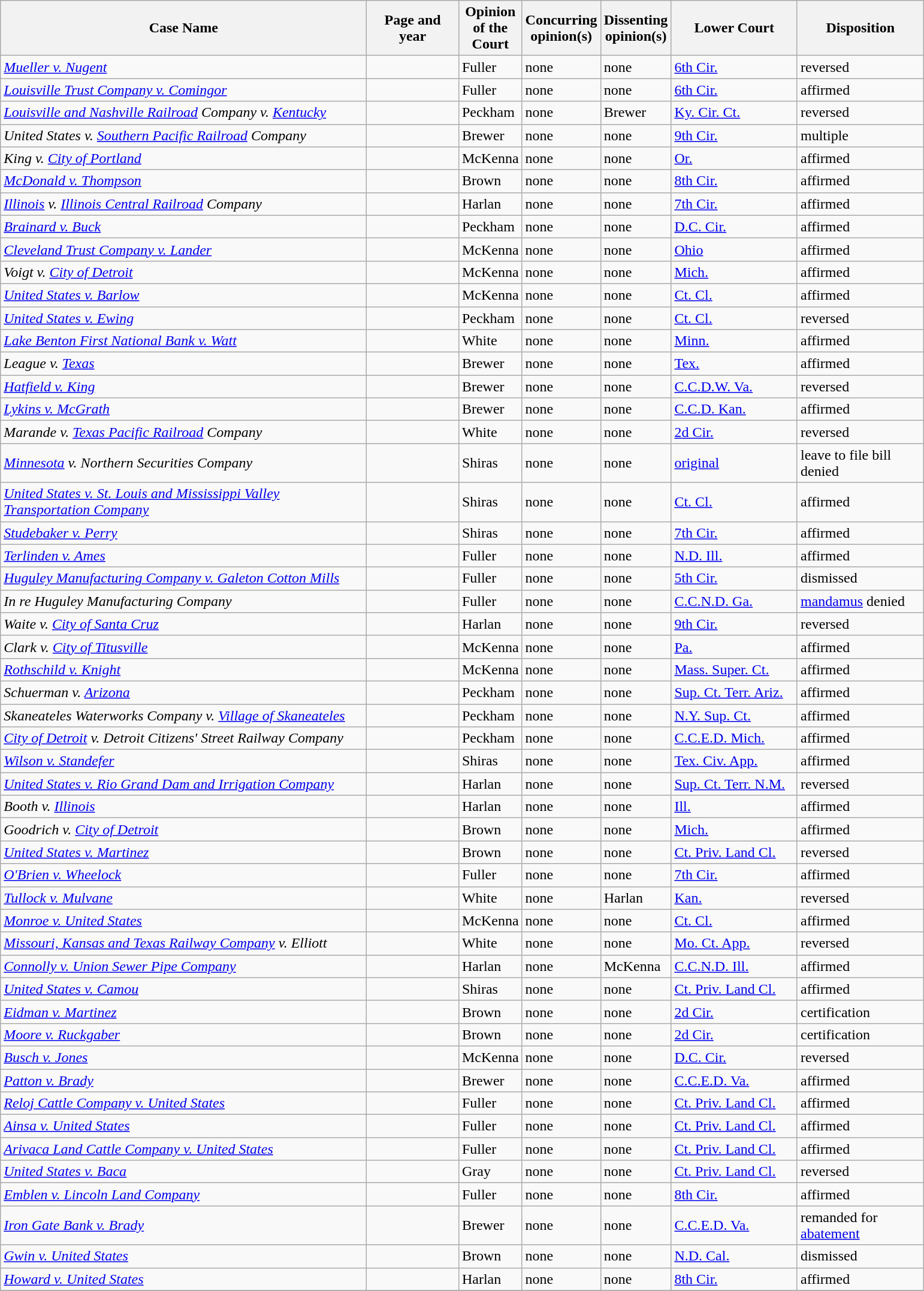<table class="wikitable sortable">
<tr>
<th scope="col" style="width: 400px;">Case Name</th>
<th scope="col" style="width: 95px;">Page and year</th>
<th scope="col" style="width: 10px;">Opinion of the Court</th>
<th scope="col" style="width: 10px;">Concurring opinion(s)</th>
<th scope="col" style="width: 10px;">Dissenting opinion(s)</th>
<th scope="col" style="width: 133px;">Lower Court</th>
<th scope="col" style="width: 133px;">Disposition</th>
</tr>
<tr>
<td><em><a href='#'>Mueller v. Nugent</a></em></td>
<td align="right"></td>
<td>Fuller</td>
<td>none</td>
<td>none</td>
<td><a href='#'>6th Cir.</a></td>
<td>reversed</td>
</tr>
<tr>
<td><em><a href='#'>Louisville Trust Company v. Comingor</a></em></td>
<td align="right"></td>
<td>Fuller</td>
<td>none</td>
<td>none</td>
<td><a href='#'>6th Cir.</a></td>
<td>affirmed</td>
</tr>
<tr>
<td><em><a href='#'>Louisville and Nashville Railroad</a> Company v. <a href='#'>Kentucky</a></em></td>
<td align="right"></td>
<td>Peckham</td>
<td>none</td>
<td>Brewer</td>
<td><a href='#'>Ky. Cir. Ct.</a></td>
<td>reversed</td>
</tr>
<tr>
<td><em>United States v. <a href='#'>Southern Pacific Railroad</a> Company</em></td>
<td align="right"></td>
<td>Brewer</td>
<td>none</td>
<td>none</td>
<td><a href='#'>9th Cir.</a></td>
<td>multiple</td>
</tr>
<tr>
<td><em>King v. <a href='#'>City of Portland</a></em></td>
<td align="right"></td>
<td>McKenna</td>
<td>none</td>
<td>none</td>
<td><a href='#'>Or.</a></td>
<td>affirmed</td>
</tr>
<tr>
<td><em><a href='#'>McDonald v. Thompson</a></em></td>
<td align="right"></td>
<td>Brown</td>
<td>none</td>
<td>none</td>
<td><a href='#'>8th Cir.</a></td>
<td>affirmed</td>
</tr>
<tr>
<td><em><a href='#'>Illinois</a> v. <a href='#'>Illinois Central Railroad</a> Company</em></td>
<td align="right"></td>
<td>Harlan</td>
<td>none</td>
<td>none</td>
<td><a href='#'>7th Cir.</a></td>
<td>affirmed</td>
</tr>
<tr>
<td><em><a href='#'>Brainard v. Buck</a></em></td>
<td align="right"></td>
<td>Peckham</td>
<td>none</td>
<td>none</td>
<td><a href='#'>D.C. Cir.</a></td>
<td>affirmed</td>
</tr>
<tr>
<td><em><a href='#'>Cleveland Trust Company v. Lander</a></em></td>
<td align="right"></td>
<td>McKenna</td>
<td>none</td>
<td>none</td>
<td><a href='#'>Ohio</a></td>
<td>affirmed</td>
</tr>
<tr>
<td><em>Voigt v. <a href='#'>City of Detroit</a></em></td>
<td align="right"></td>
<td>McKenna</td>
<td>none</td>
<td>none</td>
<td><a href='#'>Mich.</a></td>
<td>affirmed</td>
</tr>
<tr>
<td><em><a href='#'>United States v. Barlow</a></em></td>
<td align="right"></td>
<td>McKenna</td>
<td>none</td>
<td>none</td>
<td><a href='#'>Ct. Cl.</a></td>
<td>affirmed</td>
</tr>
<tr>
<td><em><a href='#'>United States v. Ewing</a></em></td>
<td align="right"></td>
<td>Peckham</td>
<td>none</td>
<td>none</td>
<td><a href='#'>Ct. Cl.</a></td>
<td>reversed</td>
</tr>
<tr>
<td><em><a href='#'>Lake Benton First National Bank v. Watt</a></em></td>
<td align="right"></td>
<td>White</td>
<td>none</td>
<td>none</td>
<td><a href='#'>Minn.</a></td>
<td>affirmed</td>
</tr>
<tr>
<td><em>League v. <a href='#'>Texas</a></em></td>
<td align="right"></td>
<td>Brewer</td>
<td>none</td>
<td>none</td>
<td><a href='#'>Tex.</a></td>
<td>affirmed</td>
</tr>
<tr>
<td><em><a href='#'>Hatfield v. King</a></em></td>
<td align="right"></td>
<td>Brewer</td>
<td>none</td>
<td>none</td>
<td><a href='#'>C.C.D.W. Va.</a></td>
<td>reversed</td>
</tr>
<tr>
<td><em><a href='#'>Lykins v. McGrath</a></em></td>
<td align="right"></td>
<td>Brewer</td>
<td>none</td>
<td>none</td>
<td><a href='#'>C.C.D. Kan.</a></td>
<td>affirmed</td>
</tr>
<tr>
<td><em>Marande v. <a href='#'>Texas Pacific Railroad</a> Company</em></td>
<td align="right"></td>
<td>White</td>
<td>none</td>
<td>none</td>
<td><a href='#'>2d Cir.</a></td>
<td>reversed</td>
</tr>
<tr>
<td><em><a href='#'>Minnesota</a> v. Northern Securities Company</em></td>
<td align="right"></td>
<td>Shiras</td>
<td>none</td>
<td>none</td>
<td><a href='#'>original</a></td>
<td>leave to file bill denied</td>
</tr>
<tr>
<td><em><a href='#'>United States v. St. Louis and Mississippi Valley Transportation Company</a></em></td>
<td align="right"></td>
<td>Shiras</td>
<td>none</td>
<td>none</td>
<td><a href='#'>Ct. Cl.</a></td>
<td>affirmed</td>
</tr>
<tr>
<td><em><a href='#'>Studebaker v. Perry</a></em></td>
<td align="right"></td>
<td>Shiras</td>
<td>none</td>
<td>none</td>
<td><a href='#'>7th Cir.</a></td>
<td>affirmed</td>
</tr>
<tr>
<td><em><a href='#'>Terlinden v. Ames</a></em></td>
<td align="right"></td>
<td>Fuller</td>
<td>none</td>
<td>none</td>
<td><a href='#'>N.D. Ill.</a></td>
<td>affirmed</td>
</tr>
<tr>
<td><em><a href='#'>Huguley Manufacturing Company v. Galeton Cotton Mills</a></em></td>
<td align="right"></td>
<td>Fuller</td>
<td>none</td>
<td>none</td>
<td><a href='#'>5th Cir.</a></td>
<td>dismissed</td>
</tr>
<tr>
<td><em>In re Huguley Manufacturing Company</em></td>
<td align="right"></td>
<td>Fuller</td>
<td>none</td>
<td>none</td>
<td><a href='#'>C.C.N.D. Ga.</a></td>
<td><a href='#'>mandamus</a> denied</td>
</tr>
<tr>
<td><em>Waite v. <a href='#'>City of Santa Cruz</a></em></td>
<td align="right"></td>
<td>Harlan</td>
<td>none</td>
<td>none</td>
<td><a href='#'>9th Cir.</a></td>
<td>reversed</td>
</tr>
<tr>
<td><em>Clark v. <a href='#'>City of Titusville</a></em></td>
<td align="right"></td>
<td>McKenna</td>
<td>none</td>
<td>none</td>
<td><a href='#'>Pa.</a></td>
<td>affirmed</td>
</tr>
<tr>
<td><em><a href='#'>Rothschild v. Knight</a></em></td>
<td align="right"></td>
<td>McKenna</td>
<td>none</td>
<td>none</td>
<td><a href='#'>Mass. Super. Ct.</a></td>
<td>affirmed</td>
</tr>
<tr>
<td><em>Schuerman v. <a href='#'>Arizona</a></em></td>
<td align="right"></td>
<td>Peckham</td>
<td>none</td>
<td>none</td>
<td><a href='#'>Sup. Ct. Terr. Ariz.</a></td>
<td>affirmed</td>
</tr>
<tr>
<td><em>Skaneateles Waterworks Company v. <a href='#'>Village of Skaneateles</a></em></td>
<td align="right"></td>
<td>Peckham</td>
<td>none</td>
<td>none</td>
<td><a href='#'>N.Y. Sup. Ct.</a></td>
<td>affirmed</td>
</tr>
<tr>
<td><em><a href='#'>City of Detroit</a> v. Detroit Citizens' Street Railway Company</em></td>
<td align="right"></td>
<td>Peckham</td>
<td>none</td>
<td>none</td>
<td><a href='#'>C.C.E.D. Mich.</a></td>
<td>affirmed</td>
</tr>
<tr>
<td><em><a href='#'>Wilson v. Standefer</a></em></td>
<td align="right"></td>
<td>Shiras</td>
<td>none</td>
<td>none</td>
<td><a href='#'>Tex. Civ. App.</a></td>
<td>affirmed</td>
</tr>
<tr>
<td><em><a href='#'>United States v. Rio Grand Dam and Irrigation Company</a></em></td>
<td align="right"></td>
<td>Harlan</td>
<td>none</td>
<td>none</td>
<td><a href='#'>Sup. Ct. Terr. N.M.</a></td>
<td>reversed</td>
</tr>
<tr>
<td><em>Booth v. <a href='#'>Illinois</a></em></td>
<td align="right"></td>
<td>Harlan</td>
<td>none</td>
<td>none</td>
<td><a href='#'>Ill.</a></td>
<td>affirmed</td>
</tr>
<tr>
<td><em>Goodrich v. <a href='#'>City of Detroit</a></em></td>
<td align="right"></td>
<td>Brown</td>
<td>none</td>
<td>none</td>
<td><a href='#'>Mich.</a></td>
<td>affirmed</td>
</tr>
<tr>
<td><em><a href='#'>United States v. Martinez</a></em></td>
<td align="right"></td>
<td>Brown</td>
<td>none</td>
<td>none</td>
<td><a href='#'>Ct. Priv. Land Cl.</a></td>
<td>reversed</td>
</tr>
<tr>
<td><em><a href='#'>O'Brien v. Wheelock</a></em></td>
<td align="right"></td>
<td>Fuller</td>
<td>none</td>
<td>none</td>
<td><a href='#'>7th Cir.</a></td>
<td>affirmed</td>
</tr>
<tr>
<td><em><a href='#'>Tullock v. Mulvane</a></em></td>
<td align="right"></td>
<td>White</td>
<td>none</td>
<td>Harlan</td>
<td><a href='#'>Kan.</a></td>
<td>reversed</td>
</tr>
<tr>
<td><em><a href='#'>Monroe v. United States</a></em></td>
<td align="right"></td>
<td>McKenna</td>
<td>none</td>
<td>none</td>
<td><a href='#'>Ct. Cl.</a></td>
<td>affirmed</td>
</tr>
<tr>
<td><em><a href='#'>Missouri, Kansas and Texas Railway Company</a> v. Elliott</em></td>
<td align="right"></td>
<td>White</td>
<td>none</td>
<td>none</td>
<td><a href='#'>Mo. Ct. App.</a></td>
<td>reversed</td>
</tr>
<tr>
<td><em><a href='#'>Connolly v. Union Sewer Pipe Company</a></em></td>
<td align="right"></td>
<td>Harlan</td>
<td>none</td>
<td>McKenna</td>
<td><a href='#'>C.C.N.D. Ill.</a></td>
<td>affirmed</td>
</tr>
<tr>
<td><em><a href='#'>United States v. Camou</a></em></td>
<td align="right"></td>
<td>Shiras</td>
<td>none</td>
<td>none</td>
<td><a href='#'>Ct. Priv. Land Cl.</a></td>
<td>affirmed</td>
</tr>
<tr>
<td><em><a href='#'>Eidman v. Martinez</a></em></td>
<td align="right"></td>
<td>Brown</td>
<td>none</td>
<td>none</td>
<td><a href='#'>2d Cir.</a></td>
<td>certification</td>
</tr>
<tr>
<td><em><a href='#'>Moore v. Ruckgaber</a></em></td>
<td align="right"></td>
<td>Brown</td>
<td>none</td>
<td>none</td>
<td><a href='#'>2d Cir.</a></td>
<td>certification</td>
</tr>
<tr>
<td><em><a href='#'>Busch v. Jones</a></em></td>
<td align="right"></td>
<td>McKenna</td>
<td>none</td>
<td>none</td>
<td><a href='#'>D.C. Cir.</a></td>
<td>reversed</td>
</tr>
<tr>
<td><em><a href='#'>Patton v. Brady</a></em></td>
<td align="right"></td>
<td>Brewer</td>
<td>none</td>
<td>none</td>
<td><a href='#'>C.C.E.D. Va.</a></td>
<td>affirmed</td>
</tr>
<tr>
<td><em><a href='#'>Reloj Cattle Company v. United States</a></em></td>
<td align="right"></td>
<td>Fuller</td>
<td>none</td>
<td>none</td>
<td><a href='#'>Ct. Priv. Land Cl.</a></td>
<td>affirmed</td>
</tr>
<tr>
<td><em><a href='#'>Ainsa v. United States</a></em></td>
<td align="right"></td>
<td>Fuller</td>
<td>none</td>
<td>none</td>
<td><a href='#'>Ct. Priv. Land Cl.</a></td>
<td>affirmed</td>
</tr>
<tr>
<td><em><a href='#'>Arivaca Land Cattle Company v. United States</a></em></td>
<td align="right"></td>
<td>Fuller</td>
<td>none</td>
<td>none</td>
<td><a href='#'>Ct. Priv. Land Cl.</a></td>
<td>affirmed</td>
</tr>
<tr>
<td><em><a href='#'>United States v. Baca</a></em></td>
<td align="right"></td>
<td>Gray</td>
<td>none</td>
<td>none</td>
<td><a href='#'>Ct. Priv. Land Cl.</a></td>
<td>reversed</td>
</tr>
<tr>
<td><em><a href='#'>Emblen v. Lincoln Land Company</a></em></td>
<td align="right"></td>
<td>Fuller</td>
<td>none</td>
<td>none</td>
<td><a href='#'>8th Cir.</a></td>
<td>affirmed</td>
</tr>
<tr>
<td><em><a href='#'>Iron Gate Bank v. Brady</a></em></td>
<td align="right"></td>
<td>Brewer</td>
<td>none</td>
<td>none</td>
<td><a href='#'>C.C.E.D. Va.</a></td>
<td>remanded for <a href='#'>abatement</a></td>
</tr>
<tr>
<td><em><a href='#'>Gwin v. United States</a></em></td>
<td align="right"></td>
<td>Brown</td>
<td>none</td>
<td>none</td>
<td><a href='#'>N.D. Cal.</a></td>
<td>dismissed</td>
</tr>
<tr>
<td><em><a href='#'>Howard v. United States</a></em></td>
<td align="right"></td>
<td>Harlan</td>
<td>none</td>
<td>none</td>
<td><a href='#'>8th Cir.</a></td>
<td>affirmed</td>
</tr>
<tr>
</tr>
</table>
